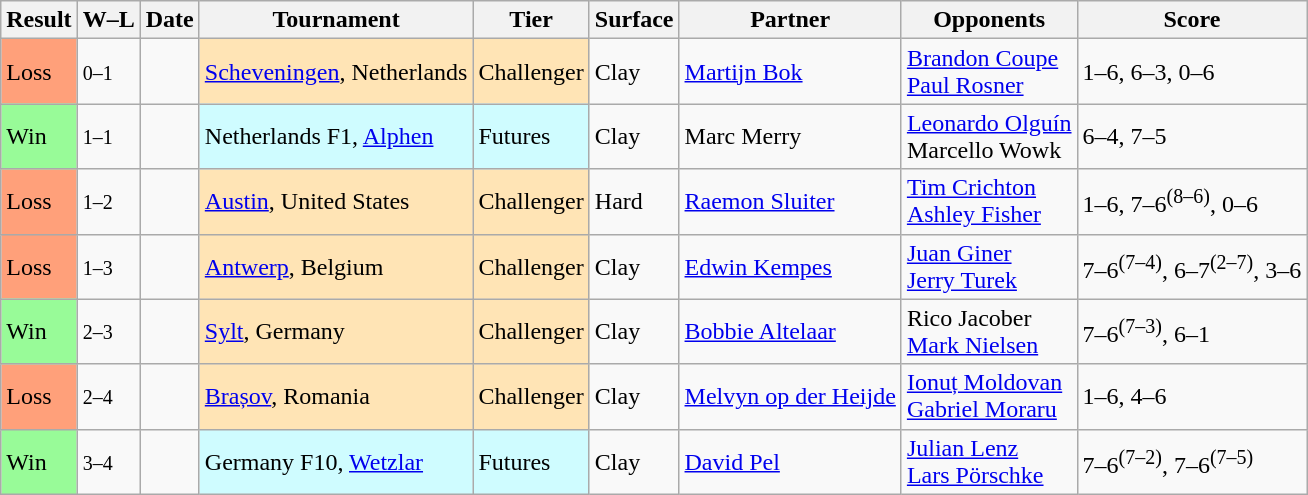<table class="sortable wikitable">
<tr>
<th>Result</th>
<th class="unsortable">W–L</th>
<th>Date</th>
<th>Tournament</th>
<th>Tier</th>
<th>Surface</th>
<th>Partner</th>
<th>Opponents</th>
<th class="unsortable">Score</th>
</tr>
<tr>
<td style="background:#ffa07a;">Loss</td>
<td><small>0–1</small></td>
<td></td>
<td style="background:moccasin;"><a href='#'>Scheveningen</a>, Netherlands</td>
<td style="background:moccasin;">Challenger</td>
<td>Clay</td>
<td> <a href='#'>Martijn Bok</a></td>
<td> <a href='#'>Brandon Coupe</a> <br>  <a href='#'>Paul Rosner</a></td>
<td>1–6, 6–3, 0–6</td>
</tr>
<tr>
<td style="background:#98fb98;">Win</td>
<td><small>1–1</small></td>
<td></td>
<td style="background:#cffcff;">Netherlands F1, <a href='#'>Alphen</a></td>
<td style="background:#cffcff;">Futures</td>
<td>Clay</td>
<td> Marc Merry</td>
<td> <a href='#'>Leonardo Olguín</a> <br>  Marcello Wowk</td>
<td>6–4, 7–5</td>
</tr>
<tr>
<td style="background:#ffa07a;">Loss</td>
<td><small>1–2</small></td>
<td></td>
<td style="background:moccasin;"><a href='#'>Austin</a>, United States</td>
<td style="background:moccasin;">Challenger</td>
<td>Hard</td>
<td> <a href='#'>Raemon Sluiter</a></td>
<td> <a href='#'>Tim Crichton</a> <br>  <a href='#'>Ashley Fisher</a></td>
<td>1–6, 7–6<sup>(8–6)</sup>, 0–6</td>
</tr>
<tr>
<td style="background:#ffa07a;">Loss</td>
<td><small>1–3</small></td>
<td></td>
<td style="background:moccasin;"><a href='#'>Antwerp</a>, Belgium</td>
<td style="background:moccasin;">Challenger</td>
<td>Clay</td>
<td> <a href='#'>Edwin Kempes</a></td>
<td> <a href='#'>Juan Giner</a> <br>  <a href='#'>Jerry Turek</a></td>
<td>7–6<sup>(7–4)</sup>, 6–7<sup>(2–7)</sup>, 3–6</td>
</tr>
<tr>
<td style="background:#98fb98;">Win</td>
<td><small>2–3</small></td>
<td></td>
<td style="background:moccasin;"><a href='#'>Sylt</a>, Germany</td>
<td style="background:moccasin;">Challenger</td>
<td>Clay</td>
<td> <a href='#'>Bobbie Altelaar</a></td>
<td> Rico Jacober <br>  <a href='#'>Mark Nielsen</a></td>
<td>7–6<sup>(7–3)</sup>, 6–1</td>
</tr>
<tr>
<td style="background:#ffa07a;">Loss</td>
<td><small>2–4</small></td>
<td></td>
<td style="background:moccasin;"><a href='#'>Brașov</a>, Romania</td>
<td style="background:moccasin;">Challenger</td>
<td>Clay</td>
<td> <a href='#'>Melvyn op der Heijde</a></td>
<td> <a href='#'>Ionuț Moldovan</a> <br>  <a href='#'>Gabriel Moraru</a></td>
<td>1–6, 4–6</td>
</tr>
<tr>
<td style="background:#98fb98;">Win</td>
<td><small>3–4</small></td>
<td></td>
<td style="background:#cffcff;">Germany F10, <a href='#'>Wetzlar</a></td>
<td style="background:#cffcff;">Futures</td>
<td>Clay</td>
<td> <a href='#'>David Pel</a></td>
<td> <a href='#'>Julian Lenz</a> <br>  <a href='#'>Lars Pörschke</a></td>
<td>7–6<sup>(7–2)</sup>, 7–6<sup>(7–5)</sup></td>
</tr>
</table>
